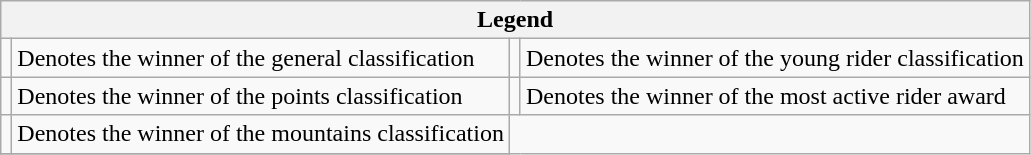<table class="wikitable">
<tr>
<th colspan="4">Legend</th>
</tr>
<tr>
<td></td>
<td>Denotes the winner of the general classification</td>
<td></td>
<td>Denotes the winner of the young rider classification</td>
</tr>
<tr>
<td></td>
<td>Denotes the winner of the points classification</td>
<td></td>
<td>Denotes the winner of the most active rider award</td>
</tr>
<tr>
<td></td>
<td>Denotes the winner of the mountains classification</td>
</tr>
<tr>
</tr>
</table>
